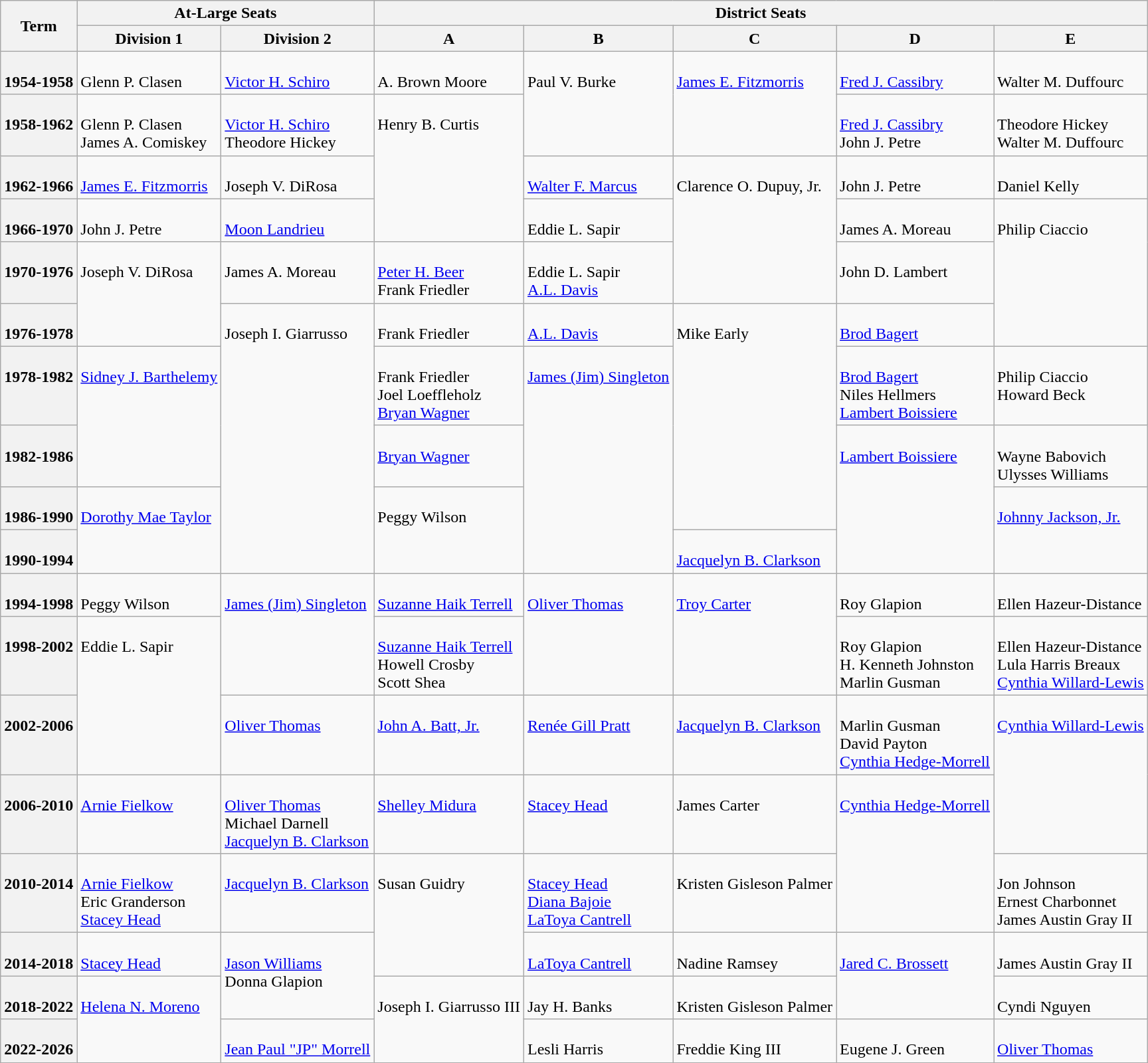<table class="wikitable">
<tr>
<th rowspan="2">Term</th>
<th colspan="2">At-Large Seats</th>
<th colspan="5">District Seats</th>
</tr>
<tr>
<th>Division 1</th>
<th>Division 2</th>
<th>A</th>
<th>B</th>
<th>C</th>
<th>D</th>
<th>E</th>
</tr>
<tr style="vertical-align: top;">
<th scope=row><br>1954-1958</th>
<td><br>Glenn P. Clasen</td>
<td><br><a href='#'>Victor H. Schiro</a></td>
<td><br>A. Brown Moore</td>
<td rowspan = 2><br>Paul V. Burke</td>
<td rowspan = 2><br><a href='#'>James E. Fitzmorris</a></td>
<td><br><a href='#'>Fred J. Cassibry</a></td>
<td><br>Walter M. Duffourc</td>
</tr>
<tr style="vertical-align: top;">
<th scope=row><br>1958-1962</th>
<td><br>Glenn P. Clasen<br>James A. Comiskey</td>
<td><br><a href='#'>Victor H. Schiro</a><br>Theodore Hickey</td>
<td rowspan = 3><br>Henry B. Curtis</td>
<td><br><a href='#'>Fred J. Cassibry</a><br>John J. Petre</td>
<td><br>Theodore Hickey<br>Walter M. Duffourc</td>
</tr>
<tr style="vertical-align: top;">
<th scope=row><br>1962-1966</th>
<td><br><a href='#'>James E. Fitzmorris</a></td>
<td><br>Joseph V. DiRosa</td>
<td><br><a href='#'>Walter F. Marcus</a></td>
<td rowspan = 3><br>Clarence O. Dupuy, Jr.</td>
<td><br>John J. Petre</td>
<td><br>Daniel Kelly</td>
</tr>
<tr style="vertical-align: top;">
<th scope=row><br>1966-1970</th>
<td><br>John J. Petre</td>
<td><br><a href='#'>Moon Landrieu</a></td>
<td><br>Eddie L. Sapir</td>
<td><br>James A. Moreau</td>
<td rowspan = 3><br>Philip Ciaccio</td>
</tr>
<tr style="vertical-align: top;">
<th scope=row><br>1970-1976</th>
<td rowspan = 2><br>Joseph V. DiRosa</td>
<td><br>James A. Moreau</td>
<td><br><a href='#'>Peter H. Beer</a><br>Frank Friedler</td>
<td><br>Eddie L. Sapir<br><a href='#'>A.L. Davis</a></td>
<td><br>John D. Lambert</td>
</tr>
<tr style="vertical-align: top;">
<th scope=row><br>1976-1978</th>
<td rowspan = 5><br>Joseph I. Giarrusso</td>
<td><br>Frank Friedler</td>
<td><br><a href='#'>A.L. Davis</a></td>
<td rowspan = 4><br>Mike Early</td>
<td><br><a href='#'>Brod Bagert</a></td>
</tr>
<tr style="vertical-align: top;">
<th scope=row><br>1978-1982</th>
<td rowspan = 2><br><a href='#'>Sidney J. Barthelemy</a></td>
<td><br>Frank Friedler<br>Joel Loeffleholz<br><a href='#'>Bryan Wagner</a></td>
<td rowspan = 4><br><a href='#'>James (Jim) Singleton</a></td>
<td><br><a href='#'>Brod Bagert</a><br>Niles Hellmers<br><a href='#'>Lambert Boissiere</a></td>
<td><br>Philip Ciaccio<br>Howard Beck</td>
</tr>
<tr style="vertical-align: top;">
<th scope=row><br>1982-1986</th>
<td><br><a href='#'>Bryan Wagner</a></td>
<td rowspan = 3><br><a href='#'>Lambert Boissiere</a></td>
<td><br>Wayne Babovich<br>Ulysses Williams</td>
</tr>
<tr style="vertical-align: top;">
<th scope=row><br>1986-1990</th>
<td rowspan = 2><br><a href='#'>Dorothy Mae Taylor</a></td>
<td rowspan = 2><br>Peggy Wilson</td>
<td rowspan = 2><br><a href='#'>Johnny Jackson, Jr.</a></td>
</tr>
<tr style="vertical-align: top;">
<th scope=row><br>1990-1994</th>
<td><br><a href='#'>Jacquelyn B. Clarkson</a></td>
</tr>
<tr style="vertical-align: top;">
<th scope=row><br>1994-1998</th>
<td><br>Peggy Wilson</td>
<td rowspan = 2><br><a href='#'>James (Jim) Singleton</a></td>
<td><br><a href='#'>Suzanne Haik Terrell</a></td>
<td rowspan = 2><br><a href='#'>Oliver Thomas</a></td>
<td rowspan = 2><br><a href='#'>Troy Carter</a></td>
<td><br>Roy Glapion</td>
<td><br>Ellen Hazeur-Distance</td>
</tr>
<tr style="vertical-align: top;">
<th scope=row><br>1998-2002</th>
<td rowspan = 2><br>Eddie L. Sapir</td>
<td><br><a href='#'>Suzanne Haik Terrell</a><br>Howell Crosby<br>Scott Shea</td>
<td><br>Roy Glapion<br>H. Kenneth Johnston<br>Marlin Gusman</td>
<td><br>Ellen Hazeur-Distance<br>Lula Harris Breaux<br><a href='#'>Cynthia Willard-Lewis</a></td>
</tr>
<tr style="vertical-align: top;">
<th scope=row><br>2002-2006</th>
<td><br><a href='#'>Oliver Thomas</a></td>
<td><br><a href='#'>John A. Batt, Jr.</a></td>
<td><br><a href='#'>Renée Gill Pratt</a></td>
<td><br><a href='#'>Jacquelyn B. Clarkson</a></td>
<td><br>Marlin Gusman<br>David Payton<br><a href='#'>Cynthia Hedge-Morrell</a></td>
<td rowspan = 2><br><a href='#'>Cynthia Willard-Lewis</a></td>
</tr>
<tr style="vertical-align: top;">
<th scope=row><br>2006-2010</th>
<td><br><a href='#'>Arnie Fielkow</a></td>
<td><br><a href='#'>Oliver Thomas</a><br>Michael Darnell<br><a href='#'>Jacquelyn B. Clarkson</a></td>
<td><br><a href='#'>Shelley Midura</a></td>
<td><br><a href='#'>Stacey Head</a></td>
<td><br>James Carter</td>
<td rowspan = 2><br><a href='#'>Cynthia Hedge-Morrell</a></td>
</tr>
<tr style="vertical-align: top;">
<th scope=row><br>2010-2014</th>
<td><br><a href='#'>Arnie Fielkow</a><br>Eric Granderson<br><a href='#'>Stacey Head</a></td>
<td><br><a href='#'>Jacquelyn B. Clarkson</a></td>
<td rowspan = 2><br>Susan Guidry</td>
<td><br><a href='#'>Stacey Head</a><br><a href='#'>Diana Bajoie</a><br><a href='#'>LaToya Cantrell</a></td>
<td><br>Kristen Gisleson Palmer</td>
<td><br>Jon Johnson<br>Ernest Charbonnet<br>James Austin Gray II</td>
</tr>
<tr style="vertical-align: top;">
<th scope=row><br>2014-2018</th>
<td><br><a href='#'>Stacey Head</a></td>
<td rowspan = 2><br><a href='#'>Jason Williams</a><br>Donna Glapion</td>
<td><br><a href='#'>LaToya Cantrell</a></td>
<td><br>Nadine Ramsey</td>
<td rowspan = 2><br><a href='#'>Jared C. Brossett</a></td>
<td><br>James Austin Gray II</td>
</tr>
<tr style="vertical-align: top;">
<th scope=row><br>2018-2022</th>
<td rowspan = 2><br><a href='#'>Helena N. Moreno</a></td>
<td rowspan = 2><br>Joseph I. Giarrusso III</td>
<td><br>Jay H. Banks</td>
<td><br>Kristen Gisleson Palmer</td>
<td><br>Cyndi Nguyen</td>
</tr>
<tr style="vertical-align: top;">
<th scope=row><br>2022-2026</th>
<td><br><a href='#'>Jean Paul "JP" Morrell</a></td>
<td><br>Lesli Harris</td>
<td><br>Freddie King III</td>
<td><br>Eugene J. Green</td>
<td><br><a href='#'>Oliver Thomas</a></td>
</tr>
</table>
